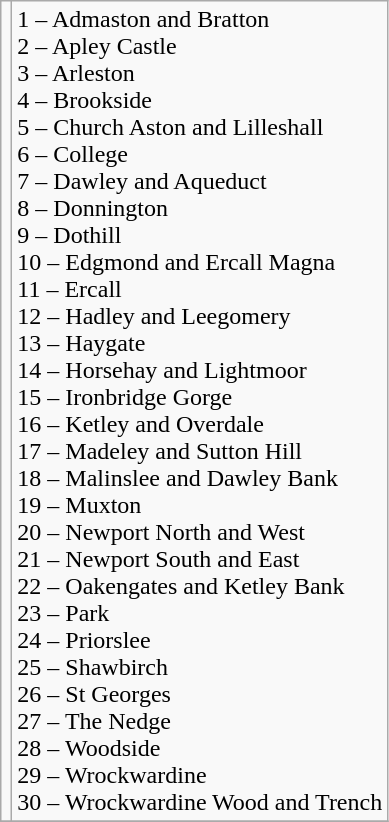<table class="wikitable">
<tr>
<td></td>
<td>1 – Admaston and Bratton<br>2 – Apley Castle<br>3 – Arleston<br>4 – Brookside<br>5 – Church Aston and Lilleshall<br>6 – College<br>7 – Dawley and Aqueduct<br>8 – Donnington<br>9 – Dothill<br>10 – Edgmond and Ercall Magna<br>11 – Ercall<br>12 – Hadley and Leegomery<br>13 – Haygate<br>14 – Horsehay and Lightmoor<br>15 – Ironbridge Gorge<br>16 – Ketley and Overdale<br>17 – Madeley and Sutton Hill<br>18 – Malinslee and Dawley Bank<br>19 – Muxton<br>20 – Newport North and West<br>21 – Newport South and East<br>22 – Oakengates and Ketley Bank<br>23 – Park<br>24 – Priorslee<br>25 – Shawbirch<br>26 – St Georges<br>27 – The Nedge<br>28 – Woodside<br>29 – Wrockwardine<br>30 – Wrockwardine Wood and Trench</td>
</tr>
<tr>
</tr>
</table>
